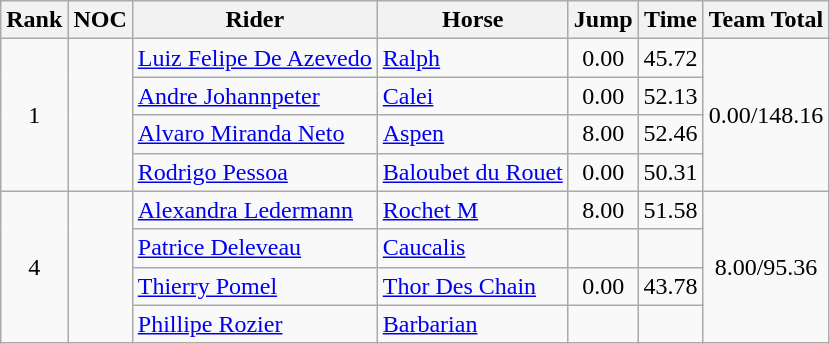<table class="wikitable" style="text-align:center;">
<tr>
<th rowspan=1>Rank</th>
<th rowspan=1>NOC</th>
<th rowspan=1>Rider</th>
<th rowspan=1>Horse</th>
<th rowspan=1>Jump</th>
<th rowspan=1>Time</th>
<th rowspan=1>Team Total</th>
</tr>
<tr>
<td rowspan=4 valign=middle>1</td>
<td rowspan=4 align=middle></td>
<td align="left"><a href='#'>Luiz Felipe De Azevedo</a></td>
<td align="left"><a href='#'>Ralph</a></td>
<td>0.00</td>
<td>45.72</td>
<td rowspan=4>0.00/148.16</td>
</tr>
<tr>
<td align="left"><a href='#'>Andre Johannpeter</a></td>
<td align="left"><a href='#'>Calei</a></td>
<td>0.00</td>
<td>52.13</td>
</tr>
<tr>
<td align="left"><a href='#'>Alvaro Miranda Neto</a></td>
<td align="left"><a href='#'>Aspen</a></td>
<td>8.00</td>
<td>52.46</td>
</tr>
<tr>
<td align="left"><a href='#'>Rodrigo Pessoa</a></td>
<td align="left"><a href='#'>Baloubet du Rouet</a></td>
<td>0.00</td>
<td>50.31</td>
</tr>
<tr>
<td rowspan=4 valign=middle>4</td>
<td rowspan=4 align=middle></td>
<td align="left"><a href='#'>Alexandra Ledermann</a></td>
<td align="left"><a href='#'>Rochet M</a></td>
<td>8.00</td>
<td>51.58</td>
<td rowspan=4>8.00/95.36</td>
</tr>
<tr>
<td align="left"><a href='#'>Patrice Deleveau</a></td>
<td align="left"><a href='#'>Caucalis</a></td>
<td></td>
<td></td>
</tr>
<tr>
<td align="left"><a href='#'>Thierry Pomel</a></td>
<td align="left"><a href='#'>Thor Des Chain</a></td>
<td>0.00</td>
<td>43.78</td>
</tr>
<tr>
<td align="left"><a href='#'>Phillipe Rozier</a></td>
<td align="left"><a href='#'>Barbarian</a></td>
<td></td>
<td></td>
</tr>
</table>
